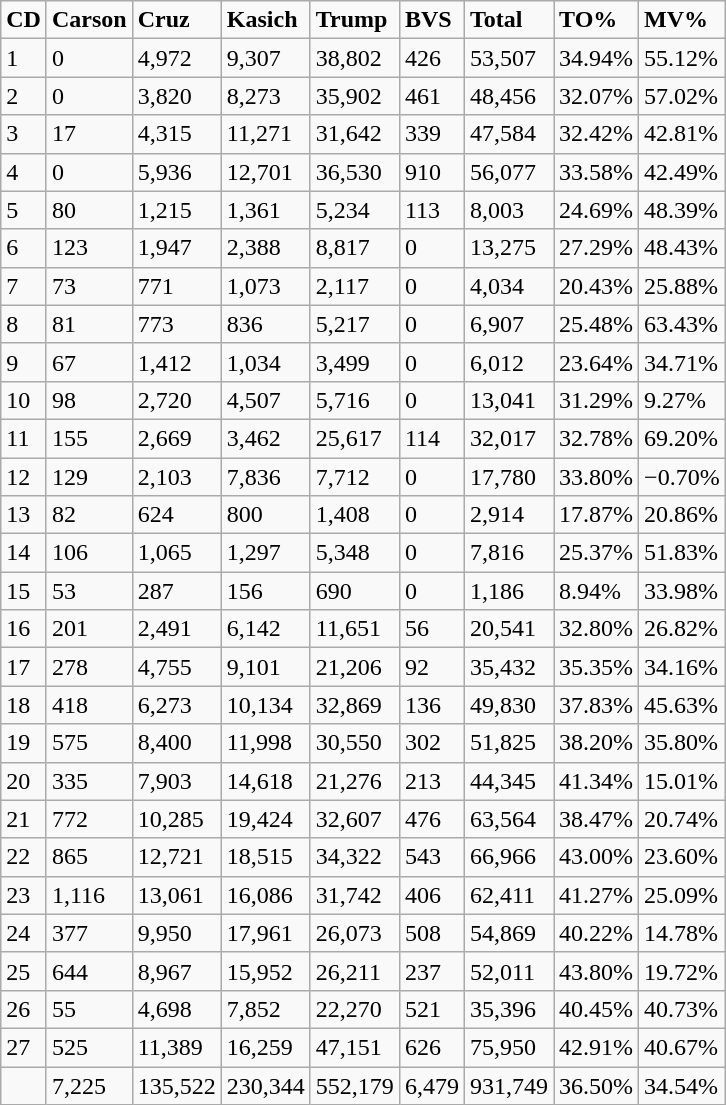<table class="wikitable sortable mw-collapsible mw-collapsed">
<tr>
<td><strong>CD</strong></td>
<td><strong>Carson</strong></td>
<td><strong>Cruz</strong></td>
<td><strong>Kasich</strong></td>
<td><strong>Trump</strong></td>
<td><strong>BVS</strong></td>
<td><strong>Total</strong></td>
<td><strong>TO%</strong></td>
<td><strong>MV%</strong></td>
</tr>
<tr>
<td>1</td>
<td>0</td>
<td>4,972</td>
<td>9,307</td>
<td>38,802</td>
<td>426</td>
<td>53,507</td>
<td>34.94%</td>
<td>55.12%</td>
</tr>
<tr>
<td>2</td>
<td>0</td>
<td>3,820</td>
<td>8,273</td>
<td>35,902</td>
<td>461</td>
<td>48,456</td>
<td>32.07%</td>
<td>57.02%</td>
</tr>
<tr>
<td>3</td>
<td>17</td>
<td>4,315</td>
<td>11,271</td>
<td>31,642</td>
<td>339</td>
<td>47,584</td>
<td>32.42%</td>
<td>42.81%</td>
</tr>
<tr>
<td>4</td>
<td>0</td>
<td>5,936</td>
<td>12,701</td>
<td>36,530</td>
<td>910</td>
<td>56,077</td>
<td>33.58%</td>
<td>42.49%</td>
</tr>
<tr>
<td>5</td>
<td>80</td>
<td>1,215</td>
<td>1,361</td>
<td>5,234</td>
<td>113</td>
<td>8,003</td>
<td>24.69%</td>
<td>48.39%</td>
</tr>
<tr>
<td>6</td>
<td>123</td>
<td>1,947</td>
<td>2,388</td>
<td>8,817</td>
<td>0</td>
<td>13,275</td>
<td>27.29%</td>
<td>48.43%</td>
</tr>
<tr>
<td>7</td>
<td>73</td>
<td>771</td>
<td>1,073</td>
<td>2,117</td>
<td>0</td>
<td>4,034</td>
<td>20.43%</td>
<td>25.88%</td>
</tr>
<tr>
<td>8</td>
<td>81</td>
<td>773</td>
<td>836</td>
<td>5,217</td>
<td>0</td>
<td>6,907</td>
<td>25.48%</td>
<td>63.43%</td>
</tr>
<tr>
<td>9</td>
<td>67</td>
<td>1,412</td>
<td>1,034</td>
<td>3,499</td>
<td>0</td>
<td>6,012</td>
<td>23.64%</td>
<td>34.71%</td>
</tr>
<tr>
<td>10</td>
<td>98</td>
<td>2,720</td>
<td>4,507</td>
<td>5,716</td>
<td>0</td>
<td>13,041</td>
<td>31.29%</td>
<td>9.27%</td>
</tr>
<tr>
<td>11</td>
<td>155</td>
<td>2,669</td>
<td>3,462</td>
<td>25,617</td>
<td>114</td>
<td>32,017</td>
<td>32.78%</td>
<td>69.20%</td>
</tr>
<tr>
<td>12</td>
<td>129</td>
<td>2,103</td>
<td>7,836</td>
<td>7,712</td>
<td>0</td>
<td>17,780</td>
<td>33.80%</td>
<td>−0.70%</td>
</tr>
<tr>
<td>13</td>
<td>82</td>
<td>624</td>
<td>800</td>
<td>1,408</td>
<td>0</td>
<td>2,914</td>
<td>17.87%</td>
<td>20.86%</td>
</tr>
<tr>
<td>14</td>
<td>106</td>
<td>1,065</td>
<td>1,297</td>
<td>5,348</td>
<td>0</td>
<td>7,816</td>
<td>25.37%</td>
<td>51.83%</td>
</tr>
<tr>
<td>15</td>
<td>53</td>
<td>287</td>
<td>156</td>
<td>690</td>
<td>0</td>
<td>1,186</td>
<td>8.94%</td>
<td>33.98%</td>
</tr>
<tr>
<td>16</td>
<td>201</td>
<td>2,491</td>
<td>6,142</td>
<td>11,651</td>
<td>56</td>
<td>20,541</td>
<td>32.80%</td>
<td>26.82%</td>
</tr>
<tr>
<td>17</td>
<td>278</td>
<td>4,755</td>
<td>9,101</td>
<td>21,206</td>
<td>92</td>
<td>35,432</td>
<td>35.35%</td>
<td>34.16%</td>
</tr>
<tr>
<td>18</td>
<td>418</td>
<td>6,273</td>
<td>10,134</td>
<td>32,869</td>
<td>136</td>
<td>49,830</td>
<td>37.83%</td>
<td>45.63%</td>
</tr>
<tr>
<td>19</td>
<td>575</td>
<td>8,400</td>
<td>11,998</td>
<td>30,550</td>
<td>302</td>
<td>51,825</td>
<td>38.20%</td>
<td>35.80%</td>
</tr>
<tr>
<td>20</td>
<td>335</td>
<td>7,903</td>
<td>14,618</td>
<td>21,276</td>
<td>213</td>
<td>44,345</td>
<td>41.34%</td>
<td>15.01%</td>
</tr>
<tr>
<td>21</td>
<td>772</td>
<td>10,285</td>
<td>19,424</td>
<td>32,607</td>
<td>476</td>
<td>63,564</td>
<td>38.47%</td>
<td>20.74%</td>
</tr>
<tr>
<td>22</td>
<td>865</td>
<td>12,721</td>
<td>18,515</td>
<td>34,322</td>
<td>543</td>
<td>66,966</td>
<td>43.00%</td>
<td>23.60%</td>
</tr>
<tr>
<td>23</td>
<td>1,116</td>
<td>13,061</td>
<td>16,086</td>
<td>31,742</td>
<td>406</td>
<td>62,411</td>
<td>41.27%</td>
<td>25.09%</td>
</tr>
<tr>
<td>24</td>
<td>377</td>
<td>9,950</td>
<td>17,961</td>
<td>26,073</td>
<td>508</td>
<td>54,869</td>
<td>40.22%</td>
<td>14.78%</td>
</tr>
<tr>
<td>25</td>
<td>644</td>
<td>8,967</td>
<td>15,952</td>
<td>26,211</td>
<td>237</td>
<td>52,011</td>
<td>43.80%</td>
<td>19.72%</td>
</tr>
<tr>
<td>26</td>
<td>55</td>
<td>4,698</td>
<td>7,852</td>
<td>22,270</td>
<td>521</td>
<td>35,396</td>
<td>40.45%</td>
<td>40.73%</td>
</tr>
<tr>
<td>27</td>
<td>525</td>
<td>11,389</td>
<td>16,259</td>
<td>47,151</td>
<td>626</td>
<td>75,950</td>
<td>42.91%</td>
<td>40.67%</td>
</tr>
<tr>
<td></td>
<td>7,225</td>
<td>135,522</td>
<td>230,344</td>
<td>552,179</td>
<td>6,479</td>
<td>931,749</td>
<td>36.50%</td>
<td>34.54%</td>
</tr>
</table>
